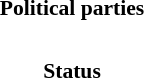<table class="toccolours" style="font-size:90%" width="260">
<tr>
<th>Political parties</th>
</tr>
<tr>
<td><br>



</td>
</tr>
<tr>
<th>Status</th>
</tr>
<tr>
<td></td>
</tr>
</table>
